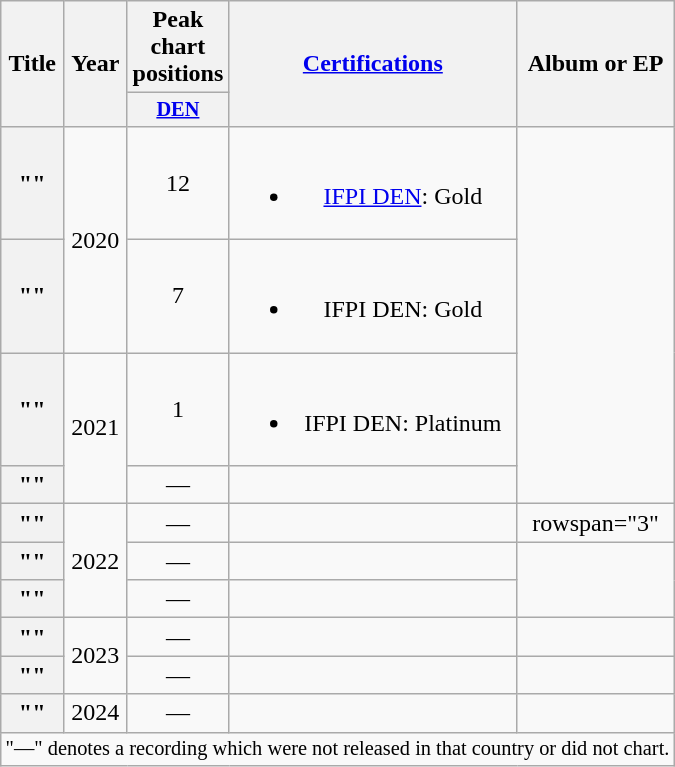<table class="wikitable plainrowheaders" style="text-align:center;">
<tr>
<th scope="col" rowspan="2">Title</th>
<th scope="col" rowspan="2">Year</th>
<th scope="col" colspan="1">Peak chart positions</th>
<th scope="col" rowspan="2"><a href='#'>Certifications</a></th>
<th scope="col" rowspan="2">Album or EP</th>
</tr>
<tr>
<th scope="col" style="width:3em;font-size:85%;"><a href='#'>DEN</a><br></th>
</tr>
<tr>
<th scope="row">""</th>
<td rowspan="2">2020</td>
<td>12</td>
<td><br><ul><li><a href='#'>IFPI DEN</a>: Gold</li></ul></td>
<td rowspan="4"></td>
</tr>
<tr>
<th scope="row">""</th>
<td>7</td>
<td><br><ul><li>IFPI DEN: Gold</li></ul></td>
</tr>
<tr>
<th scope="row">""</th>
<td rowspan="2">2021</td>
<td>1</td>
<td><br><ul><li>IFPI DEN: Platinum</li></ul></td>
</tr>
<tr>
<th scope="row">""</th>
<td>—</td>
<td></td>
</tr>
<tr>
<th scope="row">""</th>
<td rowspan="3">2022</td>
<td>—</td>
<td></td>
<td>rowspan="3" </td>
</tr>
<tr>
<th scope="row">""</th>
<td>—</td>
<td></td>
</tr>
<tr>
<th scope="row">""</th>
<td>—</td>
<td></td>
</tr>
<tr>
<th scope="row">""</th>
<td rowspan="2">2023</td>
<td>—</td>
<td></td>
<td></td>
</tr>
<tr>
<th scope="row">""</th>
<td>—</td>
<td></td>
<td></td>
</tr>
<tr>
<th scope="row">""<br></th>
<td>2024</td>
<td>—</td>
<td></td>
<td></td>
</tr>
<tr>
<td colspan="5" style="font-size:85%;">"—" denotes a recording which were not released in that country or did not chart.</td>
</tr>
</table>
